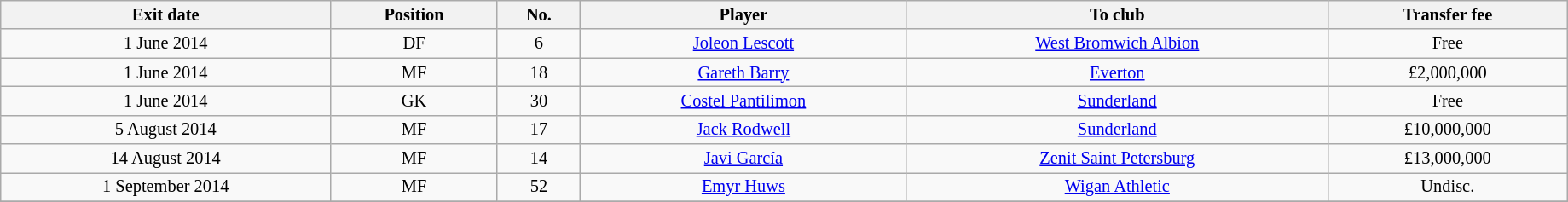<table class="wikitable sortable" style="width:97%; text-align:center; font-size:85%; text-align:centre;">
<tr>
<th>Exit date</th>
<th>Position</th>
<th>No.</th>
<th>Player</th>
<th>To club</th>
<th>Transfer fee</th>
</tr>
<tr>
<td>1 June 2014</td>
<td>DF</td>
<td>6</td>
<td> <a href='#'>Joleon Lescott</a></td>
<td> <a href='#'>West Bromwich Albion</a></td>
<td>Free</td>
</tr>
<tr>
<td>1 June 2014</td>
<td>MF</td>
<td>18</td>
<td> <a href='#'>Gareth Barry</a></td>
<td> <a href='#'>Everton</a></td>
<td>£2,000,000</td>
</tr>
<tr>
<td>1 June 2014</td>
<td>GK</td>
<td>30</td>
<td> <a href='#'>Costel Pantilimon</a></td>
<td> <a href='#'>Sunderland</a></td>
<td>Free</td>
</tr>
<tr>
<td>5 August 2014</td>
<td>MF</td>
<td>17</td>
<td> <a href='#'>Jack Rodwell</a></td>
<td> <a href='#'>Sunderland</a></td>
<td>£10,000,000</td>
</tr>
<tr>
<td>14 August 2014</td>
<td>MF</td>
<td>14</td>
<td> <a href='#'>Javi García</a></td>
<td> <a href='#'>Zenit Saint Petersburg</a></td>
<td>£13,000,000</td>
</tr>
<tr>
<td>1 September 2014</td>
<td>MF</td>
<td>52</td>
<td> <a href='#'>Emyr Huws</a></td>
<td> <a href='#'>Wigan Athletic</a></td>
<td>Undisc.</td>
</tr>
<tr>
</tr>
</table>
